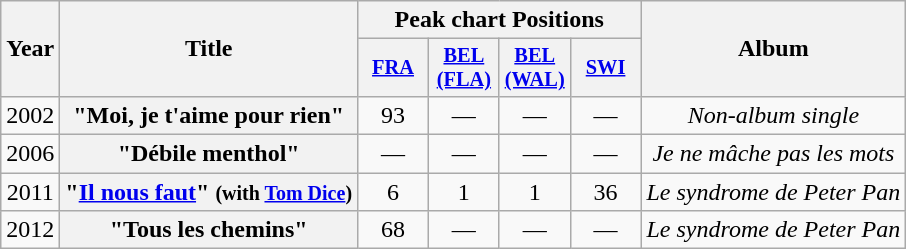<table class="wikitable plainrowheaders" style="text-align:center;" border="1">
<tr>
<th scope="col" rowspan="2">Year</th>
<th scope="col" rowspan="2">Title</th>
<th scope="col" colspan="4">Peak chart Positions</th>
<th scope="col" rowspan="2">Album</th>
</tr>
<tr>
<th scope="col" style="width:3em;font-size:85%;"><a href='#'>FRA</a></th>
<th scope="col" style="width:3em;font-size:85%;"><a href='#'>BEL (FLA)</a></th>
<th scope="col" style="width:3em;font-size:85%;"><a href='#'>BEL (WAL)</a></th>
<th scope="col" style="width:3em;font-size:85%;"><a href='#'>SWI</a></th>
</tr>
<tr>
<td>2002</td>
<th scope="row">"Moi, je t'aime pour rien"</th>
<td>93</td>
<td>—</td>
<td>—</td>
<td>—</td>
<td rowspan="1"><em>Non-album single</em></td>
</tr>
<tr>
<td>2006</td>
<th scope="row">"Débile menthol"</th>
<td>—</td>
<td>—</td>
<td>—</td>
<td>—</td>
<td><em>Je ne mâche pas les mots</em></td>
</tr>
<tr>
<td>2011</td>
<th scope="row">"<a href='#'>Il nous faut</a>" <small>(with <a href='#'>Tom Dice</a>)</small></th>
<td>6</td>
<td>1</td>
<td>1</td>
<td>36</td>
<td rowspan="1"><em>Le syndrome de Peter Pan</em></td>
</tr>
<tr>
<td>2012</td>
<th scope="row">"Tous les chemins"</th>
<td>68</td>
<td>—</td>
<td>—</td>
<td>—</td>
<td rowspan="1"><em>Le syndrome de Peter Pan</em></td>
</tr>
</table>
